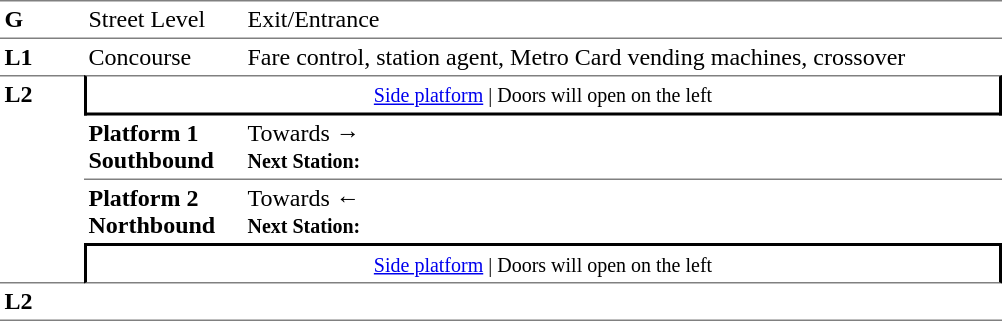<table table border=0 cellspacing=0 cellpadding=3>
<tr>
<td style="border-bottom:solid 1px grey;border-top:solid 1px grey;" width=50 valign=top><strong>G</strong></td>
<td style="border-top:solid 1px grey;border-bottom:solid 1px grey;" width=100 valign=top>Street Level</td>
<td style="border-top:solid 1px grey;border-bottom:solid 1px grey;" width=500 valign=top>Exit/Entrance</td>
</tr>
<tr>
<td valign=top><strong>L1</strong></td>
<td valign=top>Concourse</td>
<td valign=top>Fare control, station agent, Metro Card vending machines, crossover</td>
</tr>
<tr>
<td style="border-top:solid 1px grey;border-bottom:solid 1px grey;" width=50 rowspan=4 valign=top><strong>L2</strong></td>
<td style="border-top:solid 1px grey;border-right:solid 2px black;border-left:solid 2px black;border-bottom:solid 2px black;text-align:center;" colspan=2><small><a href='#'>Side platform</a> | Doors will open on the left </small></td>
</tr>
<tr>
<td style="border-bottom:solid 1px grey;" width=100><span><strong>Platform 1</strong><br><strong>Southbound</strong></span></td>
<td style="border-bottom:solid 1px grey;" width=500>Towards → <br><small><strong>Next Station:</strong> </small></td>
</tr>
<tr>
<td><span><strong>Platform 2</strong><br><strong>Northbound</strong></span></td>
<td><span></span>Towards ← <br><small><strong>Next Station:</strong> </small></td>
</tr>
<tr>
<td style="border-top:solid 2px black;border-right:solid 2px black;border-left:solid 2px black;border-bottom:solid 1px grey;text-align:center;" colspan=2><small><a href='#'>Side platform</a> | Doors will open on the left </small></td>
</tr>
<tr>
<td style="border-bottom:solid 1px grey;" width=50 rowspan=2 valign=top><strong>L2</strong></td>
<td style="border-bottom:solid 1px grey;" width=100></td>
<td style="border-bottom:solid 1px grey;" width=500></td>
</tr>
</table>
